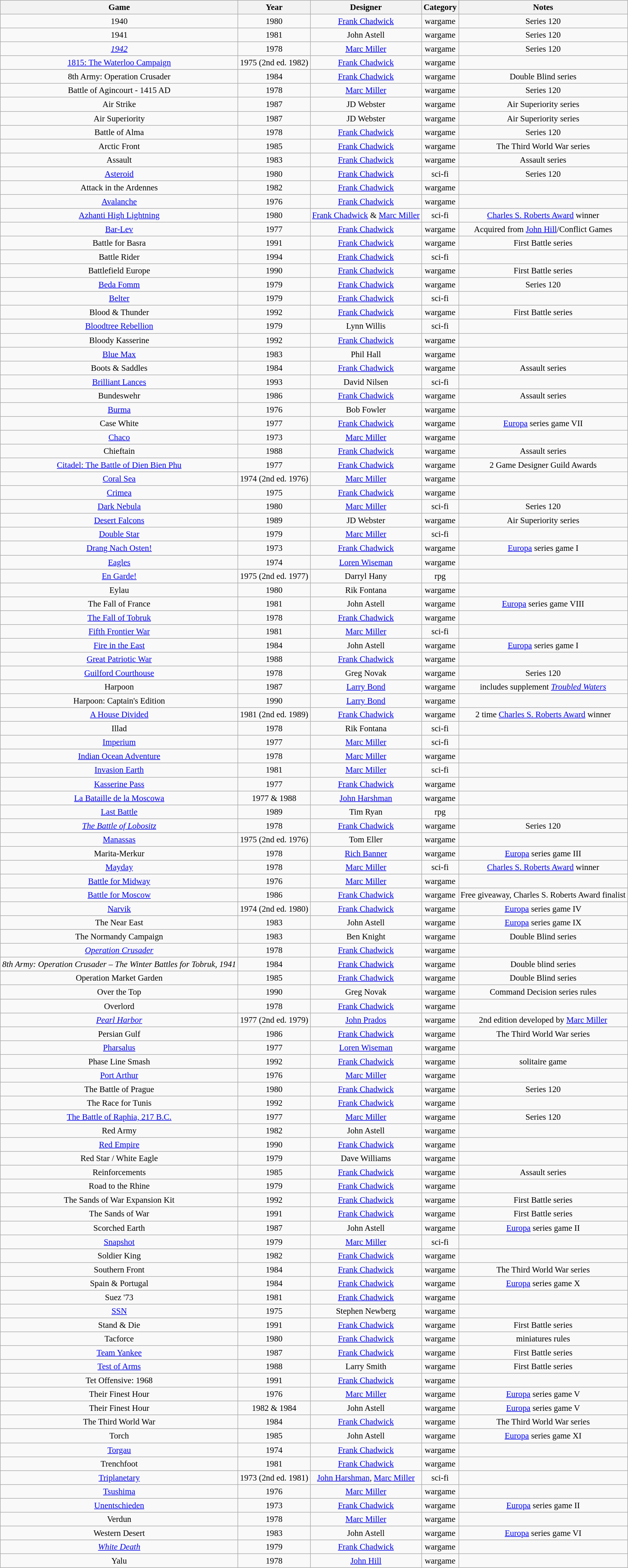<table class="wikitable sortable"  style="font-size: 95%">
<tr align="center">
<th>Game</th>
<th>Year</th>
<th>Designer</th>
<th>Category</th>
<th>Notes</th>
</tr>
<tr align="center">
<td>1940</td>
<td>1980</td>
<td><a href='#'>Frank Chadwick</a></td>
<td>wargame</td>
<td>Series 120</td>
</tr>
<tr align="center">
<td>1941</td>
<td>1981</td>
<td>John Astell</td>
<td>wargame</td>
<td>Series 120</td>
</tr>
<tr align="center">
<td><em><a href='#'>1942</a></em></td>
<td>1978</td>
<td><a href='#'>Marc Miller</a></td>
<td>wargame</td>
<td>Series 120</td>
</tr>
<tr align="center">
<td><a href='#'>1815: The Waterloo Campaign</a></td>
<td>1975 (2nd ed. 1982)</td>
<td><a href='#'>Frank Chadwick</a></td>
<td>wargame</td>
<td></td>
</tr>
<tr align="center">
<td>8th Army: Operation Crusader</td>
<td>1984</td>
<td><a href='#'>Frank Chadwick</a></td>
<td>wargame</td>
<td>Double Blind series</td>
</tr>
<tr align="center">
<td>Battle of Agincourt - 1415 AD</td>
<td>1978</td>
<td><a href='#'>Marc Miller</a></td>
<td>wargame</td>
<td>Series 120</td>
</tr>
<tr align="center">
<td>Air Strike</td>
<td>1987</td>
<td>JD Webster</td>
<td>wargame</td>
<td>Air Superiority series</td>
</tr>
<tr align="center">
<td>Air Superiority</td>
<td>1987</td>
<td>JD Webster</td>
<td>wargame</td>
<td>Air Superiority series</td>
</tr>
<tr align="center">
<td>Battle of Alma</td>
<td>1978</td>
<td><a href='#'>Frank Chadwick</a></td>
<td>wargame</td>
<td>Series 120</td>
</tr>
<tr align="center">
<td>Arctic Front</td>
<td>1985</td>
<td><a href='#'>Frank Chadwick</a></td>
<td>wargame</td>
<td>The Third World War series</td>
</tr>
<tr align="center">
<td>Assault</td>
<td>1983</td>
<td><a href='#'>Frank Chadwick</a></td>
<td>wargame</td>
<td>Assault series</td>
</tr>
<tr align="center">
<td><a href='#'>Asteroid</a></td>
<td>1980</td>
<td><a href='#'>Frank Chadwick</a></td>
<td>sci-fi</td>
<td>Series 120</td>
</tr>
<tr align="center">
<td>Attack in the Ardennes</td>
<td>1982</td>
<td><a href='#'>Frank Chadwick</a></td>
<td>wargame</td>
<td></td>
</tr>
<tr align="center">
<td><a href='#'>Avalanche</a></td>
<td>1976</td>
<td><a href='#'>Frank Chadwick</a></td>
<td>wargame</td>
<td></td>
</tr>
<tr align="center">
<td><a href='#'>Azhanti High Lightning</a></td>
<td>1980</td>
<td><a href='#'>Frank Chadwick</a> & <a href='#'>Marc Miller</a></td>
<td>sci-fi</td>
<td><a href='#'>Charles S. Roberts Award</a> winner</td>
</tr>
<tr align="center">
<td><a href='#'>Bar-Lev</a></td>
<td>1977</td>
<td><a href='#'>Frank Chadwick</a></td>
<td>wargame</td>
<td>Acquired from <a href='#'>John Hill</a>/Conflict Games</td>
</tr>
<tr align="center">
<td>Battle for Basra</td>
<td>1991</td>
<td><a href='#'>Frank Chadwick</a></td>
<td>wargame</td>
<td>First Battle series</td>
</tr>
<tr align="center">
<td>Battle Rider</td>
<td>1994</td>
<td><a href='#'>Frank Chadwick</a></td>
<td>sci-fi</td>
<td></td>
</tr>
<tr align="center">
<td>Battlefield Europe</td>
<td>1990</td>
<td><a href='#'>Frank Chadwick</a></td>
<td>wargame</td>
<td>First Battle series</td>
</tr>
<tr align="center">
<td><a href='#'>Beda Fomm</a></td>
<td>1979</td>
<td><a href='#'>Frank Chadwick</a></td>
<td>wargame</td>
<td>Series 120</td>
</tr>
<tr align="center">
<td><a href='#'>Belter</a></td>
<td>1979</td>
<td><a href='#'>Frank Chadwick</a></td>
<td>sci-fi</td>
<td></td>
</tr>
<tr align="center">
<td>Blood & Thunder</td>
<td>1992</td>
<td><a href='#'>Frank Chadwick</a></td>
<td>wargame</td>
<td>First Battle series</td>
</tr>
<tr align="center">
<td><a href='#'>Bloodtree Rebellion</a></td>
<td>1979</td>
<td>Lynn Willis</td>
<td>sci-fi</td>
<td></td>
</tr>
<tr align="center">
<td>Bloody Kasserine</td>
<td>1992</td>
<td><a href='#'>Frank Chadwick</a></td>
<td>wargame</td>
<td></td>
</tr>
<tr align="center">
<td><a href='#'>Blue Max</a></td>
<td>1983</td>
<td>Phil Hall</td>
<td>wargame</td>
<td></td>
</tr>
<tr align="center">
<td>Boots & Saddles</td>
<td>1984</td>
<td><a href='#'>Frank Chadwick</a></td>
<td>wargame</td>
<td>Assault series</td>
</tr>
<tr align="center">
<td><a href='#'>Brilliant Lances</a></td>
<td>1993</td>
<td>David Nilsen</td>
<td>sci-fi</td>
<td></td>
</tr>
<tr align="center">
<td>Bundeswehr</td>
<td>1986</td>
<td><a href='#'>Frank Chadwick</a></td>
<td>wargame</td>
<td>Assault series</td>
</tr>
<tr align="center">
<td><a href='#'>Burma</a></td>
<td>1976</td>
<td>Bob Fowler</td>
<td>wargame</td>
<td></td>
</tr>
<tr align="center">
<td>Case White</td>
<td>1977</td>
<td><a href='#'>Frank Chadwick</a></td>
<td>wargame</td>
<td><a href='#'>Europa</a> series game VII</td>
</tr>
<tr align="center">
<td><a href='#'>Chaco</a></td>
<td>1973</td>
<td><a href='#'>Marc Miller</a></td>
<td>wargame</td>
<td></td>
</tr>
<tr align="center">
<td>Chieftain</td>
<td>1988</td>
<td><a href='#'>Frank Chadwick</a></td>
<td>wargame</td>
<td>Assault series</td>
</tr>
<tr align="center">
<td><a href='#'>Citadel: The Battle of Dien Bien Phu</a></td>
<td>1977</td>
<td><a href='#'>Frank Chadwick</a></td>
<td>wargame</td>
<td>2 Game Designer Guild Awards</td>
</tr>
<tr align="center">
<td><a href='#'>Coral Sea</a></td>
<td>1974 (2nd ed. 1976)</td>
<td><a href='#'>Marc Miller</a></td>
<td>wargame</td>
<td></td>
</tr>
<tr align="center">
<td><a href='#'>Crimea</a></td>
<td>1975</td>
<td><a href='#'>Frank Chadwick</a></td>
<td>wargame</td>
<td></td>
</tr>
<tr align="center">
<td><a href='#'>Dark Nebula</a></td>
<td>1980</td>
<td><a href='#'>Marc Miller</a></td>
<td>sci-fi</td>
<td>Series 120</td>
</tr>
<tr align="center">
<td><a href='#'>Desert Falcons</a></td>
<td>1989</td>
<td>JD Webster</td>
<td>wargame</td>
<td>Air Superiority series</td>
</tr>
<tr align="center">
<td><a href='#'>Double Star</a></td>
<td>1979</td>
<td><a href='#'>Marc Miller</a></td>
<td>sci-fi</td>
<td></td>
</tr>
<tr align="center">
<td><a href='#'>Drang Nach Osten!</a></td>
<td>1973</td>
<td><a href='#'>Frank Chadwick</a></td>
<td>wargame</td>
<td><a href='#'>Europa</a> series game I</td>
</tr>
<tr align="center">
<td><a href='#'>Eagles</a></td>
<td>1974</td>
<td><a href='#'>Loren Wiseman</a></td>
<td>wargame</td>
<td></td>
</tr>
<tr align="center">
<td><a href='#'>En Garde!</a></td>
<td>1975 (2nd ed. 1977)</td>
<td>Darryl Hany</td>
<td>rpg</td>
<td></td>
</tr>
<tr align="center">
<td>Eylau</td>
<td>1980</td>
<td>Rik Fontana</td>
<td>wargame</td>
<td></td>
</tr>
<tr align="center">
<td>The Fall of France</td>
<td>1981</td>
<td>John Astell</td>
<td>wargame</td>
<td><a href='#'>Europa</a> series game VIII</td>
</tr>
<tr align="center">
<td><a href='#'>The Fall of Tobruk</a></td>
<td>1978</td>
<td><a href='#'>Frank Chadwick</a></td>
<td>wargame</td>
<td></td>
</tr>
<tr align="center">
<td><a href='#'>Fifth Frontier War</a></td>
<td>1981</td>
<td><a href='#'>Marc Miller</a></td>
<td>sci-fi</td>
<td></td>
</tr>
<tr align="center">
<td><a href='#'>Fire in the East</a></td>
<td>1984</td>
<td>John Astell</td>
<td>wargame</td>
<td><a href='#'>Europa</a> series game I</td>
</tr>
<tr align="center">
<td><a href='#'>Great Patriotic War</a></td>
<td>1988</td>
<td><a href='#'>Frank Chadwick</a></td>
<td>wargame</td>
<td></td>
</tr>
<tr align="center">
<td><a href='#'>Guilford Courthouse</a></td>
<td>1978</td>
<td>Greg Novak</td>
<td>wargame</td>
<td>Series 120</td>
</tr>
<tr align="center">
<td>Harpoon</td>
<td>1987</td>
<td><a href='#'>Larry Bond</a></td>
<td>wargame</td>
<td>includes supplement <em><a href='#'>Troubled Waters</a></em></td>
</tr>
<tr align="center">
<td>Harpoon: Captain's Edition</td>
<td>1990</td>
<td><a href='#'>Larry Bond</a></td>
<td>wargame</td>
<td></td>
</tr>
<tr align="center">
<td><a href='#'>A House Divided</a></td>
<td>1981 (2nd ed. 1989)</td>
<td><a href='#'>Frank Chadwick</a></td>
<td>wargame</td>
<td>2 time <a href='#'>Charles S. Roberts Award</a> winner</td>
</tr>
<tr align="center">
<td>Illad</td>
<td>1978</td>
<td>Rik Fontana</td>
<td>sci-fi</td>
<td></td>
</tr>
<tr align="center">
<td><a href='#'>Imperium</a></td>
<td>1977</td>
<td><a href='#'>Marc Miller</a></td>
<td>sci-fi</td>
<td></td>
</tr>
<tr align="center">
<td><a href='#'>Indian Ocean Adventure</a></td>
<td>1978</td>
<td><a href='#'>Marc Miller</a></td>
<td>wargame</td>
<td></td>
</tr>
<tr align="center">
<td><a href='#'>Invasion Earth</a></td>
<td>1981</td>
<td><a href='#'>Marc Miller</a></td>
<td>sci-fi</td>
<td></td>
</tr>
<tr align="center">
<td><a href='#'>Kasserine Pass</a></td>
<td>1977</td>
<td><a href='#'>Frank Chadwick</a></td>
<td>wargame</td>
<td></td>
</tr>
<tr align="center">
<td><a href='#'>La Bataille de la Moscowa</a></td>
<td>1977 & 1988</td>
<td><a href='#'>John Harshman</a></td>
<td>wargame</td>
<td></td>
</tr>
<tr align="center">
<td><a href='#'>Last Battle</a></td>
<td>1989</td>
<td>Tim Ryan</td>
<td>rpg</td>
<td></td>
</tr>
<tr align="center">
<td><em><a href='#'>The Battle of Lobositz</a></em></td>
<td>1978</td>
<td><a href='#'>Frank Chadwick</a></td>
<td>wargame</td>
<td>Series 120</td>
</tr>
<tr align="center">
<td><a href='#'>Manassas</a></td>
<td>1975 (2nd ed. 1976)</td>
<td>Tom Eller</td>
<td>wargame</td>
<td></td>
</tr>
<tr align="center">
<td>Marita-Merkur</td>
<td>1978</td>
<td><a href='#'>Rich Banner</a></td>
<td>wargame</td>
<td><a href='#'>Europa</a> series game III</td>
</tr>
<tr align="center">
<td><a href='#'>Mayday</a></td>
<td>1978</td>
<td><a href='#'>Marc Miller</a></td>
<td>sci-fi</td>
<td><a href='#'>Charles S. Roberts Award</a> winner</td>
</tr>
<tr align="center">
<td><a href='#'>Battle for Midway</a></td>
<td>1976</td>
<td><a href='#'>Marc Miller</a></td>
<td>wargame</td>
<td></td>
</tr>
<tr align="center">
<td><a href='#'>Battle for Moscow</a></td>
<td>1986</td>
<td><a href='#'>Frank Chadwick</a></td>
<td>wargame</td>
<td>Free giveaway, Charles S. Roberts Award finalist</td>
</tr>
<tr align="center">
<td><a href='#'>Narvik</a></td>
<td>1974 (2nd ed. 1980)</td>
<td><a href='#'>Frank Chadwick</a></td>
<td>wargame</td>
<td><a href='#'>Europa</a> series game IV</td>
</tr>
<tr align="center">
<td>The Near East</td>
<td>1983</td>
<td>John Astell</td>
<td>wargame</td>
<td><a href='#'>Europa</a> series game IX</td>
</tr>
<tr align="center">
<td>The Normandy Campaign</td>
<td>1983</td>
<td>Ben Knight</td>
<td>wargame</td>
<td>Double Blind series</td>
</tr>
<tr align="center">
<td><em><a href='#'>Operation Crusader</a></em></td>
<td>1978</td>
<td><a href='#'>Frank Chadwick</a></td>
<td>wargame</td>
<td></td>
</tr>
<tr align="center">
<td><em>8th Army: Operation Crusader – The Winter Battles for Tobruk, 1941</em></td>
<td>1984</td>
<td><a href='#'>Frank Chadwick</a></td>
<td>wargame</td>
<td>Double blind series</td>
</tr>
<tr align="center">
<td>Operation Market Garden</td>
<td>1985</td>
<td><a href='#'>Frank Chadwick</a></td>
<td>wargame</td>
<td>Double Blind series</td>
</tr>
<tr align="center">
<td>Over the Top</td>
<td>1990</td>
<td>Greg Novak</td>
<td>wargame</td>
<td>Command Decision series rules</td>
</tr>
<tr align="center">
<td>Overlord</td>
<td>1978</td>
<td><a href='#'>Frank Chadwick</a></td>
<td>wargame</td>
<td></td>
</tr>
<tr align="center">
<td><em><a href='#'>Pearl Harbor</a></em></td>
<td>1977 (2nd ed. 1979)</td>
<td><a href='#'>John Prados</a></td>
<td>wargame</td>
<td>2nd edition developed by <a href='#'>Marc Miller</a></td>
</tr>
<tr align="center">
<td>Persian Gulf</td>
<td>1986</td>
<td><a href='#'>Frank Chadwick</a></td>
<td>wargame</td>
<td>The Third World War series</td>
</tr>
<tr align="center">
<td><a href='#'>Pharsalus</a></td>
<td>1977</td>
<td><a href='#'>Loren Wiseman</a></td>
<td>wargame</td>
<td></td>
</tr>
<tr align="center">
<td>Phase Line Smash</td>
<td>1992</td>
<td><a href='#'>Frank Chadwick</a></td>
<td>wargame</td>
<td>solitaire game</td>
</tr>
<tr align="center">
<td><a href='#'>Port Arthur</a></td>
<td>1976</td>
<td><a href='#'>Marc Miller</a></td>
<td>wargame</td>
<td></td>
</tr>
<tr align="center">
<td>The Battle of Prague</td>
<td>1980</td>
<td><a href='#'>Frank Chadwick</a></td>
<td>wargame</td>
<td>Series 120</td>
</tr>
<tr align="center">
<td>The Race for Tunis</td>
<td>1992</td>
<td><a href='#'>Frank Chadwick</a></td>
<td>wargame</td>
<td></td>
</tr>
<tr align="center">
<td><a href='#'>The Battle of Raphia, 217 B.C.</a></td>
<td>1977</td>
<td><a href='#'>Marc Miller</a></td>
<td>wargame</td>
<td>Series 120</td>
</tr>
<tr align="center">
<td>Red Army</td>
<td>1982</td>
<td>John Astell</td>
<td>wargame</td>
<td></td>
</tr>
<tr align="center">
<td><a href='#'>Red Empire</a></td>
<td>1990</td>
<td><a href='#'>Frank Chadwick</a></td>
<td>wargame</td>
<td></td>
</tr>
<tr align="center">
<td>Red Star / White Eagle</td>
<td>1979</td>
<td>Dave Williams</td>
<td>wargame</td>
<td></td>
</tr>
<tr align="center">
<td>Reinforcements</td>
<td>1985</td>
<td><a href='#'>Frank Chadwick</a></td>
<td>wargame</td>
<td>Assault series</td>
</tr>
<tr align="center">
<td>Road to the Rhine</td>
<td>1979</td>
<td><a href='#'>Frank Chadwick</a></td>
<td>wargame</td>
<td></td>
</tr>
<tr align="center">
<td>The Sands of War Expansion Kit</td>
<td>1992</td>
<td><a href='#'>Frank Chadwick</a></td>
<td>wargame</td>
<td>First Battle series</td>
</tr>
<tr align="center">
<td>The Sands of War</td>
<td>1991</td>
<td><a href='#'>Frank Chadwick</a></td>
<td>wargame</td>
<td>First Battle series</td>
</tr>
<tr align="center">
<td>Scorched Earth</td>
<td>1987</td>
<td>John Astell</td>
<td>wargame</td>
<td><a href='#'>Europa</a> series game II</td>
</tr>
<tr align="center">
<td><a href='#'>Snapshot</a></td>
<td>1979</td>
<td><a href='#'>Marc Miller</a></td>
<td>sci-fi</td>
<td></td>
</tr>
<tr align="center">
<td>Soldier King</td>
<td>1982</td>
<td><a href='#'>Frank Chadwick</a></td>
<td>wargame</td>
<td></td>
</tr>
<tr align="center">
<td>Southern Front</td>
<td>1984</td>
<td><a href='#'>Frank Chadwick</a></td>
<td>wargame</td>
<td>The Third World War series</td>
</tr>
<tr align="center">
<td>Spain & Portugal</td>
<td>1984</td>
<td><a href='#'>Frank Chadwick</a></td>
<td>wargame</td>
<td><a href='#'>Europa</a> series game X</td>
</tr>
<tr align="center">
<td>Suez '73</td>
<td>1981</td>
<td><a href='#'>Frank Chadwick</a></td>
<td>wargame</td>
<td></td>
</tr>
<tr align="center">
<td><a href='#'>SSN</a></td>
<td>1975</td>
<td>Stephen Newberg</td>
<td>wargame</td>
<td></td>
</tr>
<tr align="center">
<td>Stand & Die</td>
<td>1991</td>
<td><a href='#'>Frank Chadwick</a></td>
<td>wargame</td>
<td>First Battle series</td>
</tr>
<tr align="center">
<td>Tacforce</td>
<td>1980</td>
<td><a href='#'>Frank Chadwick</a></td>
<td>wargame</td>
<td>miniatures rules</td>
</tr>
<tr align="center">
<td><a href='#'>Team Yankee</a></td>
<td>1987</td>
<td><a href='#'>Frank Chadwick</a></td>
<td>wargame</td>
<td>First Battle series</td>
</tr>
<tr align="center">
<td><a href='#'>Test of Arms</a></td>
<td>1988</td>
<td>Larry Smith</td>
<td>wargame</td>
<td>First Battle series</td>
</tr>
<tr align="center">
<td>Tet Offensive: 1968</td>
<td>1991</td>
<td><a href='#'>Frank Chadwick</a></td>
<td>wargame</td>
<td></td>
</tr>
<tr align="center">
<td>Their Finest Hour</td>
<td>1976</td>
<td><a href='#'>Marc Miller</a></td>
<td>wargame</td>
<td><a href='#'>Europa</a> series game V</td>
</tr>
<tr align="center">
<td>Their Finest Hour</td>
<td>1982 & 1984</td>
<td>John Astell</td>
<td>wargame</td>
<td><a href='#'>Europa</a> series game V</td>
</tr>
<tr align="center">
<td>The Third World War</td>
<td>1984</td>
<td><a href='#'>Frank Chadwick</a></td>
<td>wargame</td>
<td>The Third World War series</td>
</tr>
<tr align="center">
<td>Torch</td>
<td>1985</td>
<td>John Astell</td>
<td>wargame</td>
<td><a href='#'>Europa</a> series game XI</td>
</tr>
<tr align="center">
<td><a href='#'>Torgau</a></td>
<td>1974</td>
<td><a href='#'>Frank Chadwick</a></td>
<td>wargame</td>
<td></td>
</tr>
<tr align="center">
<td>Trenchfoot</td>
<td>1981</td>
<td><a href='#'>Frank Chadwick</a></td>
<td>wargame</td>
<td></td>
</tr>
<tr align="center">
<td><a href='#'>Triplanetary</a></td>
<td>1973 (2nd ed. 1981)</td>
<td><a href='#'>John Harshman</a>, <a href='#'>Marc Miller</a></td>
<td>sci-fi</td>
<td></td>
</tr>
<tr align="center">
<td><a href='#'>Tsushima</a></td>
<td>1976</td>
<td><a href='#'>Marc Miller</a></td>
<td>wargame</td>
<td></td>
</tr>
<tr align="center">
<td><a href='#'>Unentschieden</a></td>
<td>1973</td>
<td><a href='#'>Frank Chadwick</a></td>
<td>wargame</td>
<td><a href='#'>Europa</a> series game II</td>
</tr>
<tr align="center">
<td>Verdun</td>
<td>1978</td>
<td><a href='#'>Marc Miller</a></td>
<td>wargame</td>
<td></td>
</tr>
<tr align="center">
<td>Western Desert</td>
<td>1983</td>
<td>John Astell</td>
<td>wargame</td>
<td><a href='#'>Europa</a> series game VI</td>
</tr>
<tr align="center">
<td><em><a href='#'>White Death</a></em></td>
<td>1979</td>
<td><a href='#'>Frank Chadwick</a></td>
<td>wargame</td>
<td></td>
</tr>
<tr align="center">
<td>Yalu</td>
<td>1978</td>
<td><a href='#'>John Hill</a></td>
<td>wargame</td>
<td></td>
</tr>
</table>
